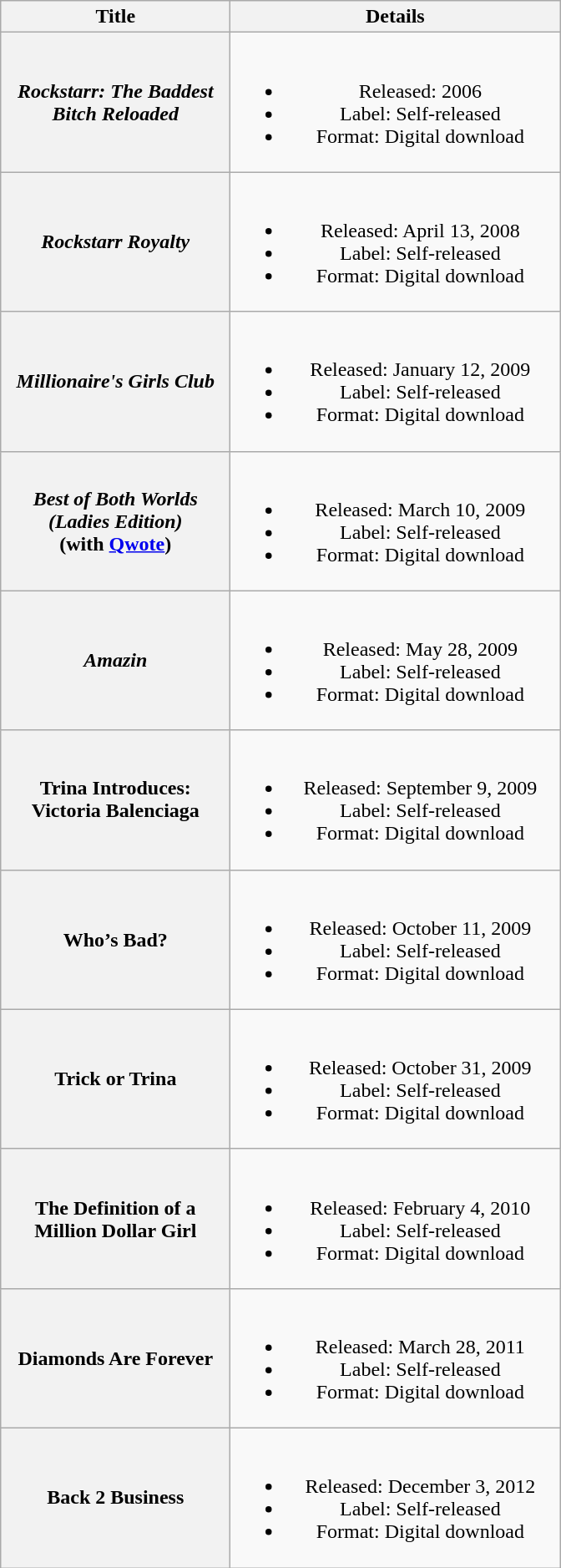<table class="wikitable plainrowheaders" style="text-align:center;">
<tr>
<th scope="col" style="width:11em;">Title</th>
<th scope="col" style="width:16em;">Details</th>
</tr>
<tr>
<th scope="row"><em>Rockstarr: The Baddest Bitch Reloaded</em></th>
<td><br><ul><li>Released: 2006</li><li>Label: Self-released</li><li>Format: Digital download</li></ul></td>
</tr>
<tr>
<th scope="row"><em>Rockstarr Royalty</em></th>
<td><br><ul><li>Released: April 13, 2008</li><li>Label: Self-released</li><li>Format: Digital download</li></ul></td>
</tr>
<tr>
<th scope="row"><em>Millionaire's Girls Club</em></th>
<td><br><ul><li>Released: January 12, 2009</li><li>Label: Self-released</li><li>Format: Digital download</li></ul></td>
</tr>
<tr>
<th scope="row"><em>Best of Both Worlds (Ladies Edition)</em><br><span>(with <a href='#'>Qwote</a>)</span></th>
<td><br><ul><li>Released: March 10, 2009</li><li>Label: Self-released</li><li>Format: Digital download</li></ul></td>
</tr>
<tr>
<th scope="row"><em>Amazin<strong></th>
<td><br><ul><li>Released: May 28, 2009</li><li>Label: Self-released</li><li>Format: Digital download</li></ul></td>
</tr>
<tr>
<th scope="row"></em>Trina Introduces: Victoria Balenciaga<em></th>
<td><br><ul><li>Released: September 9, 2009</li><li>Label: Self-released</li><li>Format: Digital download</li></ul></td>
</tr>
<tr>
<th scope="row"></em>Who’s Bad?<em></th>
<td><br><ul><li>Released: October 11, 2009</li><li>Label: Self-released</li><li>Format: Digital download</li></ul></td>
</tr>
<tr>
<th scope="row"></em>Trick or Trina<em></th>
<td><br><ul><li>Released: October 31, 2009</li><li>Label: Self-released</li><li>Format: Digital download</li></ul></td>
</tr>
<tr>
<th scope="row"></em>The Definition of a Million Dollar Girl<em></th>
<td><br><ul><li>Released: February 4, 2010</li><li>Label: Self-released</li><li>Format: Digital download</li></ul></td>
</tr>
<tr>
<th scope="row"></em>Diamonds Are Forever<em></th>
<td><br><ul><li>Released: March 28, 2011</li><li>Label: Self-released</li><li>Format: Digital download</li></ul></td>
</tr>
<tr>
<th scope="row"></em>Back 2 Business<em></th>
<td><br><ul><li>Released: December 3, 2012</li><li>Label: Self-released</li><li>Format: Digital download</li></ul></td>
</tr>
</table>
